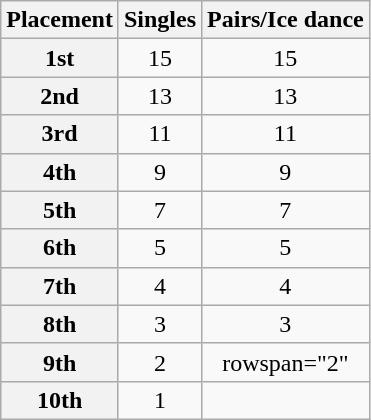<table class="wikitable unsortable" style="text-align:center">
<tr>
<th scope="col">Placement</th>
<th scope="col">Singles</th>
<th scope="col">Pairs/Ice dance</th>
</tr>
<tr>
<th scope="row">1st</th>
<td>15</td>
<td>15</td>
</tr>
<tr>
<th scope="row">2nd</th>
<td>13</td>
<td>13</td>
</tr>
<tr>
<th scope="row">3rd</th>
<td>11</td>
<td>11</td>
</tr>
<tr>
<th scope="row">4th</th>
<td>9</td>
<td>9</td>
</tr>
<tr>
<th scope="row">5th</th>
<td>7</td>
<td>7</td>
</tr>
<tr>
<th scope="row">6th</th>
<td>5</td>
<td>5</td>
</tr>
<tr>
<th scope="row">7th</th>
<td>4</td>
<td>4</td>
</tr>
<tr>
<th scope="row">8th</th>
<td>3</td>
<td>3</td>
</tr>
<tr>
<th scope="row">9th</th>
<td>2</td>
<td>rowspan="2" </td>
</tr>
<tr>
<th scope="row">10th</th>
<td>1</td>
</tr>
</table>
